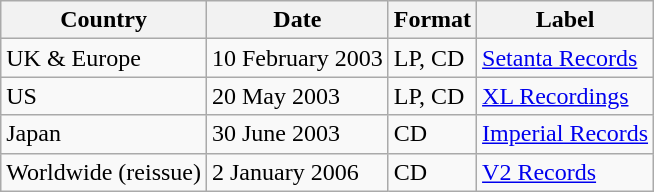<table class="wikitable plainrowheaders">
<tr>
<th scope="col">Country</th>
<th scope="col">Date</th>
<th scope="col">Format</th>
<th scope="col">Label</th>
</tr>
<tr>
<td>UK & Europe</td>
<td>10 February 2003</td>
<td>LP, CD</td>
<td><a href='#'>Setanta Records</a></td>
</tr>
<tr>
<td>US</td>
<td>20 May 2003</td>
<td>LP, CD</td>
<td><a href='#'>XL Recordings</a></td>
</tr>
<tr>
<td>Japan</td>
<td>30 June 2003</td>
<td>CD</td>
<td><a href='#'>Imperial Records</a></td>
</tr>
<tr>
<td>Worldwide (reissue)</td>
<td>2 January 2006</td>
<td>CD</td>
<td><a href='#'>V2 Records</a></td>
</tr>
</table>
